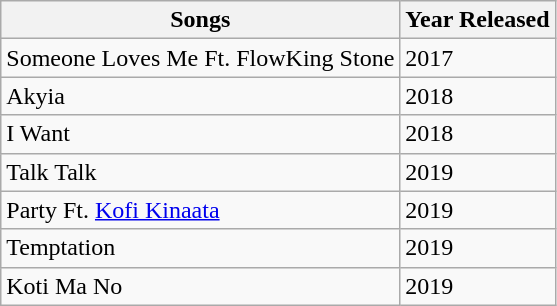<table class="wikitable">
<tr>
<th>Songs</th>
<th>Year Released</th>
</tr>
<tr>
<td>Someone Loves Me Ft. FlowKing Stone</td>
<td>2017</td>
</tr>
<tr>
<td>Akyia</td>
<td>2018</td>
</tr>
<tr>
<td>I Want</td>
<td>2018</td>
</tr>
<tr>
<td>Talk Talk</td>
<td>2019</td>
</tr>
<tr>
<td>Party Ft. <a href='#'>Kofi Kinaata</a></td>
<td>2019</td>
</tr>
<tr>
<td>Temptation</td>
<td>2019</td>
</tr>
<tr>
<td>Koti Ma No</td>
<td>2019</td>
</tr>
</table>
